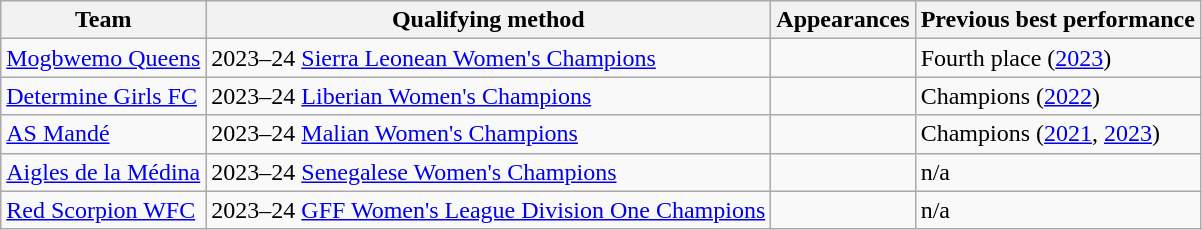<table class="wikitable sortable" style="text-align: left;">
<tr>
<th>Team</th>
<th>Qualifying method</th>
<th>Appearances</th>
<th>Previous best performance</th>
</tr>
<tr>
<td> <a href='#'>Mogbwemo Queens</a></td>
<td>2023–24 <a href='#'>Sierra Leonean Women's Champions</a></td>
<td></td>
<td>Fourth place (<a href='#'>2023</a>)</td>
</tr>
<tr>
<td> <a href='#'>Determine Girls FC</a></td>
<td>2023–24 <a href='#'>Liberian Women's Champions</a></td>
<td></td>
<td>Champions (<a href='#'>2022</a>)</td>
</tr>
<tr>
<td> <a href='#'>AS Mandé</a></td>
<td>2023–24 <a href='#'>Malian Women's Champions</a></td>
<td></td>
<td>Champions (<a href='#'>2021</a>, <a href='#'>2023</a>)</td>
</tr>
<tr>
<td> <a href='#'>Aigles de la Médina</a></td>
<td>2023–24 <a href='#'>Senegalese Women's Champions</a></td>
<td></td>
<td>n/a</td>
</tr>
<tr>
<td> <a href='#'>Red Scorpion WFC</a></td>
<td>2023–24 <a href='#'>GFF Women's League Division One Champions</a></td>
<td></td>
<td>n/a</td>
</tr>
</table>
